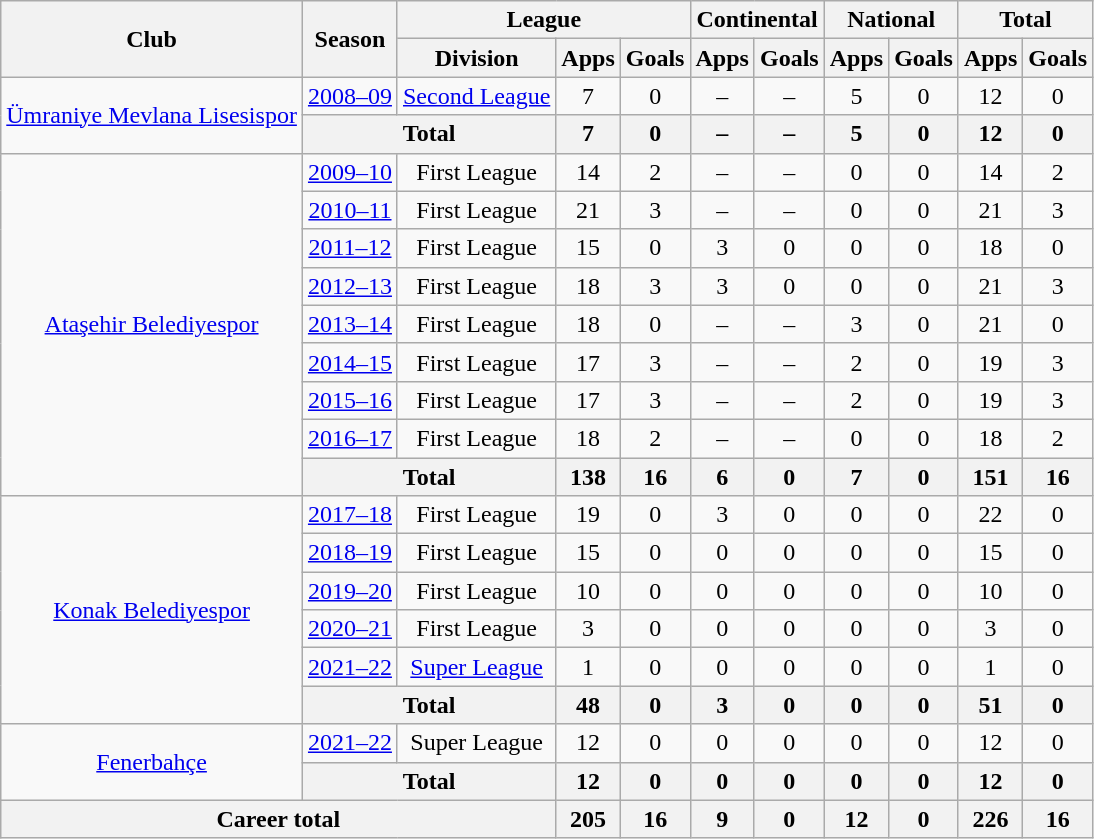<table class="wikitable" style="text-align: center;">
<tr>
<th rowspan=2>Club</th>
<th rowspan=2>Season</th>
<th colspan=3>League</th>
<th colspan=2>Continental</th>
<th colspan=2>National</th>
<th colspan=2>Total</th>
</tr>
<tr>
<th>Division</th>
<th>Apps</th>
<th>Goals</th>
<th>Apps</th>
<th>Goals</th>
<th>Apps</th>
<th>Goals</th>
<th>Apps</th>
<th>Goals</th>
</tr>
<tr>
<td rowspan=2><a href='#'>Ümraniye Mevlana Lisesispor</a></td>
<td><a href='#'>2008–09</a></td>
<td><a href='#'>Second League</a></td>
<td>7</td>
<td>0</td>
<td>–</td>
<td>–</td>
<td>5</td>
<td>0</td>
<td>12</td>
<td>0</td>
</tr>
<tr>
<th colspan=2>Total</th>
<th>7</th>
<th>0</th>
<th>–</th>
<th>–</th>
<th>5</th>
<th>0</th>
<th>12</th>
<th>0</th>
</tr>
<tr>
<td rowspan=9><a href='#'>Ataşehir Belediyespor</a></td>
<td><a href='#'>2009–10</a></td>
<td>First League</td>
<td>14</td>
<td>2</td>
<td>–</td>
<td>–</td>
<td>0</td>
<td>0</td>
<td>14</td>
<td>2</td>
</tr>
<tr>
<td><a href='#'>2010–11</a></td>
<td>First League</td>
<td>21</td>
<td>3</td>
<td>–</td>
<td>–</td>
<td>0</td>
<td>0</td>
<td>21</td>
<td>3</td>
</tr>
<tr>
<td><a href='#'>2011–12</a></td>
<td>First League</td>
<td>15</td>
<td>0</td>
<td>3</td>
<td>0</td>
<td>0</td>
<td>0</td>
<td>18</td>
<td>0</td>
</tr>
<tr>
<td><a href='#'>2012–13</a></td>
<td>First League</td>
<td>18</td>
<td>3</td>
<td>3</td>
<td>0</td>
<td>0</td>
<td>0</td>
<td>21</td>
<td>3</td>
</tr>
<tr>
<td><a href='#'>2013–14</a></td>
<td>First League</td>
<td>18</td>
<td>0</td>
<td>–</td>
<td>–</td>
<td>3</td>
<td>0</td>
<td>21</td>
<td>0</td>
</tr>
<tr>
<td><a href='#'>2014–15</a></td>
<td>First League</td>
<td>17</td>
<td>3</td>
<td>–</td>
<td>–</td>
<td>2</td>
<td>0</td>
<td>19</td>
<td>3</td>
</tr>
<tr>
<td><a href='#'>2015–16</a></td>
<td>First League</td>
<td>17</td>
<td>3</td>
<td>–</td>
<td>–</td>
<td>2</td>
<td>0</td>
<td>19</td>
<td>3</td>
</tr>
<tr>
<td><a href='#'>2016–17</a></td>
<td>First League</td>
<td>18</td>
<td>2</td>
<td>–</td>
<td>–</td>
<td>0</td>
<td>0</td>
<td>18</td>
<td>2</td>
</tr>
<tr>
<th colspan=2>Total</th>
<th>138</th>
<th>16</th>
<th>6</th>
<th>0</th>
<th>7</th>
<th>0</th>
<th>151</th>
<th>16</th>
</tr>
<tr>
<td rowspan=6><a href='#'>Konak Belediyespor</a></td>
<td><a href='#'>2017–18</a></td>
<td>First League</td>
<td>19</td>
<td>0</td>
<td>3</td>
<td>0</td>
<td>0</td>
<td>0</td>
<td>22</td>
<td>0</td>
</tr>
<tr>
<td><a href='#'>2018–19</a></td>
<td>First League</td>
<td>15</td>
<td>0</td>
<td>0</td>
<td>0</td>
<td>0</td>
<td>0</td>
<td>15</td>
<td>0</td>
</tr>
<tr>
<td><a href='#'>2019–20</a></td>
<td>First League</td>
<td>10</td>
<td>0</td>
<td>0</td>
<td>0</td>
<td>0</td>
<td>0</td>
<td>10</td>
<td>0</td>
</tr>
<tr>
<td><a href='#'>2020–21</a></td>
<td>First League</td>
<td>3</td>
<td>0</td>
<td>0</td>
<td>0</td>
<td>0</td>
<td>0</td>
<td>3</td>
<td>0</td>
</tr>
<tr>
<td><a href='#'>2021–22</a></td>
<td><a href='#'>Super League</a></td>
<td>1</td>
<td>0</td>
<td>0</td>
<td>0</td>
<td>0</td>
<td>0</td>
<td>1</td>
<td>0</td>
</tr>
<tr>
<th colspan="2">Total</th>
<th>48</th>
<th>0</th>
<th>3</th>
<th>0</th>
<th>0</th>
<th>0</th>
<th>51</th>
<th>0</th>
</tr>
<tr>
<td rowspan=2><a href='#'>Fenerbahçe</a></td>
<td><a href='#'>2021–22</a></td>
<td>Super League</td>
<td>12</td>
<td>0</td>
<td>0</td>
<td>0</td>
<td>0</td>
<td>0</td>
<td>12</td>
<td>0</td>
</tr>
<tr>
<th colspan=2>Total</th>
<th>12</th>
<th>0</th>
<th>0</th>
<th>0</th>
<th>0</th>
<th>0</th>
<th>12</th>
<th>0</th>
</tr>
<tr>
<th colspan=3>Career total</th>
<th>205</th>
<th>16</th>
<th>9</th>
<th>0</th>
<th>12</th>
<th>0</th>
<th>226</th>
<th>16</th>
</tr>
</table>
